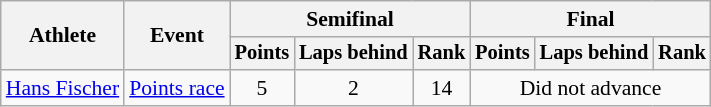<table class="wikitable" style="font-size:90%">
<tr>
<th rowspan="2">Athlete</th>
<th rowspan="2">Event</th>
<th colspan=3>Semifinal</th>
<th colspan=3>Final</th>
</tr>
<tr style="font-size:95%">
<th>Points</th>
<th>Laps behind</th>
<th>Rank</th>
<th>Points</th>
<th>Laps behind</th>
<th>Rank</th>
</tr>
<tr align=center>
<td align=left><a href='#'>Hans Fischer</a></td>
<td align=left><a href='#'>Points race</a></td>
<td>5</td>
<td>2</td>
<td>14</td>
<td colspan=3>Did not advance</td>
</tr>
</table>
